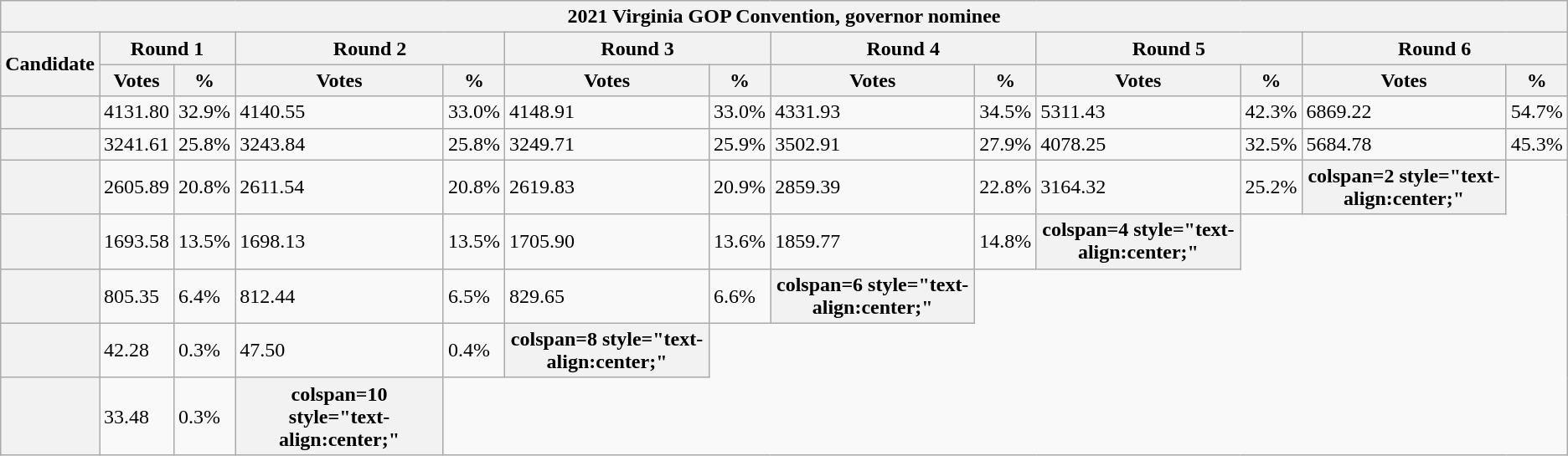<table class="wikitable sortable">
<tr>
<th colspan=" 13 ">2021 Virginia GOP Convention, governor nominee</th>
</tr>
<tr style="background:#eee; text-align:center;">
<th rowspan=2 style="text-align:center;">Candidate</th>
<th colspan=2 style="text-align:center;">Round 1</th>
<th colspan=2 style="text-align:center;">Round 2</th>
<th colspan=2 style="text-align:center;">Round 3</th>
<th colspan=2 style="text-align:center;">Round 4</th>
<th colspan=2 style="text-align:center;">Round 5</th>
<th colspan=2 style="text-align:center;">Round 6</th>
</tr>
<tr>
<th>Votes</th>
<th>%</th>
<th>Votes</th>
<th>%</th>
<th>Votes</th>
<th>%</th>
<th>Votes</th>
<th>%</th>
<th>Votes</th>
<th>%</th>
<th>Votes</th>
<th>%</th>
</tr>
<tr>
<th scope="row" style="text-align:left;"></th>
<td>4131.80</td>
<td>32.9%</td>
<td>4140.55</td>
<td>33.0%</td>
<td>4148.91</td>
<td>33.0%</td>
<td>4331.93</td>
<td>34.5%</td>
<td>5311.43</td>
<td>42.3%</td>
<td> 6869.22</td>
<td> 54.7%</td>
</tr>
<tr>
<th scope="row" style="text-align:left;"></th>
<td>3241.61</td>
<td>25.8%</td>
<td>3243.84</td>
<td>25.8%</td>
<td>3249.71</td>
<td>25.9%</td>
<td>3502.91</td>
<td>27.9%</td>
<td>4078.25</td>
<td>32.5%</td>
<td>5684.78</td>
<td>45.3%</td>
</tr>
<tr>
<th scope="row" style="text-align:left;"></th>
<td>2605.89</td>
<td>20.8%</td>
<td>2611.54</td>
<td>20.8%</td>
<td>2619.83</td>
<td>20.9%</td>
<td>2859.39</td>
<td>22.8%</td>
<td>3164.32</td>
<td>25.2%</td>
<th>colspan=2 style="text-align:center;" </th>
</tr>
<tr>
<th scope="row" style="text-align:left;"></th>
<td>1693.58</td>
<td>13.5%</td>
<td>1698.13</td>
<td>13.5%</td>
<td>1705.90</td>
<td>13.6%</td>
<td>1859.77</td>
<td>14.8%</td>
<th>colspan=4 style="text-align:center;" </th>
</tr>
<tr>
<th scope="row" style="text-align:left;"></th>
<td>805.35</td>
<td>6.4%</td>
<td>812.44</td>
<td>6.5%</td>
<td>829.65</td>
<td>6.6%</td>
<th>colspan=6 style="text-align:center;" </th>
</tr>
<tr>
<th scope="row" style="text-align:left;"></th>
<td>42.28</td>
<td>0.3%</td>
<td>47.50</td>
<td>0.4%</td>
<th>colspan=8 style="text-align:center;" </th>
</tr>
<tr>
<th scope="row" style="text-align:left;"></th>
<td>33.48</td>
<td>0.3%</td>
<th>colspan=10 style="text-align:center;" </th>
</tr>
</table>
